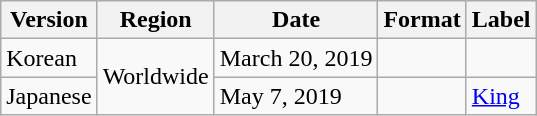<table class = "wikitable plainrowheaders">
<tr>
<th>Version</th>
<th>Region</th>
<th>Date</th>
<th>Format</th>
<th>Label</th>
</tr>
<tr>
<td>Korean</td>
<td rowspan="2">Worldwide</td>
<td>March 20, 2019</td>
<td></td>
<td></td>
</tr>
<tr>
<td>Japanese</td>
<td>May 7, 2019</td>
<td></td>
<td><a href='#'>King</a></td>
</tr>
</table>
